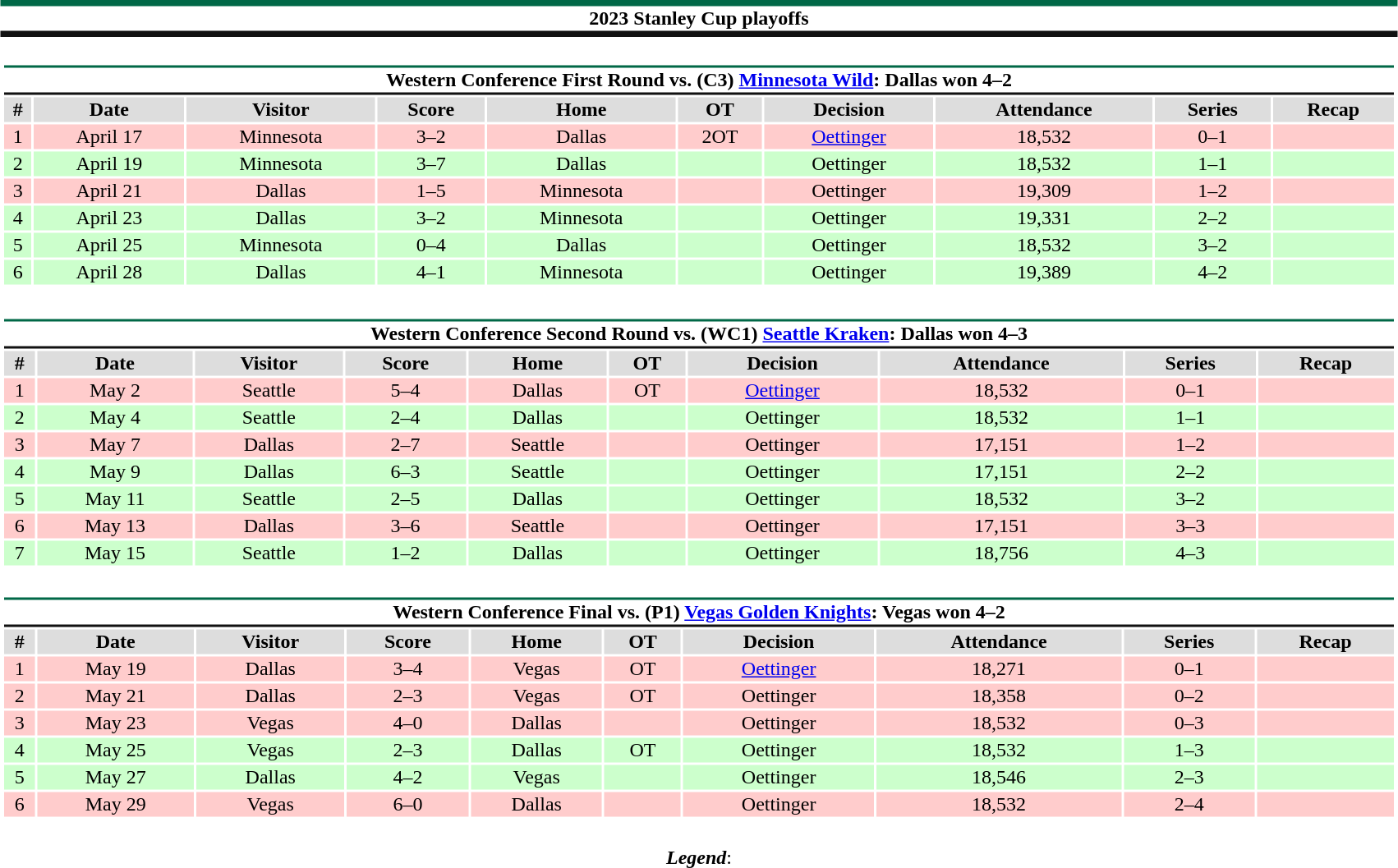<table class="toccolours" style="width:90%; clear:both; margin:1.5em auto; text-align:center;">
<tr>
<th colspan=10 style="background:#FFFFFF; border-top:#006847 5px solid; border-bottom:#111111 5px solid;">2023 Stanley Cup playoffs</th>
</tr>
<tr>
<td colspan=10><br><table class="toccolours collapsible collapsed" style="width:100%;">
<tr>
<th colspan=10 style="background:#FFFFFF; border-top:#006847 2px solid; border-bottom:#111111 2px solid;">Western Conference First Round vs. (C3) <a href='#'>Minnesota Wild</a>: Dallas won 4–2</th>
</tr>
<tr style="background:#ddd;">
<th>#</th>
<th>Date</th>
<th>Visitor</th>
<th>Score</th>
<th>Home</th>
<th>OT</th>
<th>Decision</th>
<th>Attendance</th>
<th>Series</th>
<th>Recap</th>
</tr>
<tr style="background:#fcc;">
<td>1</td>
<td>April 17</td>
<td>Minnesota</td>
<td>3–2</td>
<td>Dallas</td>
<td>2OT</td>
<td><a href='#'>Oettinger</a></td>
<td>18,532</td>
<td>0–1</td>
<td></td>
</tr>
<tr style="background:#cfc;">
<td>2</td>
<td>April 19</td>
<td>Minnesota</td>
<td>3–7</td>
<td>Dallas</td>
<td></td>
<td>Oettinger</td>
<td>18,532</td>
<td>1–1</td>
<td></td>
</tr>
<tr style="background:#fcc;">
<td>3</td>
<td>April 21</td>
<td>Dallas</td>
<td>1–5</td>
<td>Minnesota</td>
<td></td>
<td>Oettinger</td>
<td>19,309</td>
<td>1–2</td>
<td></td>
</tr>
<tr style="background:#cfc;">
<td>4</td>
<td>April 23</td>
<td>Dallas</td>
<td>3–2</td>
<td>Minnesota</td>
<td></td>
<td>Oettinger</td>
<td>19,331</td>
<td>2–2</td>
<td></td>
</tr>
<tr style="background:#cfc;">
<td>5</td>
<td>April 25</td>
<td>Minnesota</td>
<td>0–4</td>
<td>Dallas</td>
<td></td>
<td>Oettinger</td>
<td>18,532</td>
<td>3–2</td>
<td></td>
</tr>
<tr style="background:#cfc;">
<td>6</td>
<td>April 28</td>
<td>Dallas</td>
<td>4–1</td>
<td>Minnesota</td>
<td></td>
<td>Oettinger</td>
<td>19,389</td>
<td>4–2</td>
<td></td>
</tr>
<tr>
</tr>
</table>
</td>
</tr>
<tr>
<td colspan="10"><br><table class="toccolours collapsible collapsed" style="width:100%;">
<tr>
<th colspan="10" style="background:#FFFFFF; border-top:#006847 2px solid; border-bottom:#111111 2px solid;">Western Conference Second Round vs. (WC1) <a href='#'>Seattle Kraken</a>: Dallas won 4–3</th>
</tr>
<tr style="background:#ddd;">
<th>#</th>
<th>Date</th>
<th>Visitor</th>
<th>Score</th>
<th>Home</th>
<th>OT</th>
<th>Decision</th>
<th>Attendance</th>
<th>Series</th>
<th>Recap</th>
</tr>
<tr style="background:#fcc;">
<td>1</td>
<td>May 2</td>
<td>Seattle</td>
<td>5–4</td>
<td>Dallas</td>
<td>OT</td>
<td><a href='#'>Oettinger</a></td>
<td>18,532</td>
<td>0–1</td>
<td></td>
</tr>
<tr style="background:#cfc;">
<td>2</td>
<td>May 4</td>
<td>Seattle</td>
<td>2–4</td>
<td>Dallas</td>
<td></td>
<td>Oettinger</td>
<td>18,532</td>
<td>1–1</td>
<td></td>
</tr>
<tr style="background:#fcc;">
<td>3</td>
<td>May 7</td>
<td>Dallas</td>
<td>2–7</td>
<td>Seattle</td>
<td></td>
<td>Oettinger</td>
<td>17,151</td>
<td>1–2</td>
<td></td>
</tr>
<tr style="background:#cfc;">
<td>4</td>
<td>May 9</td>
<td>Dallas</td>
<td>6–3</td>
<td>Seattle</td>
<td></td>
<td>Oettinger</td>
<td>17,151</td>
<td>2–2</td>
<td></td>
</tr>
<tr style="background:#cfc;">
<td>5</td>
<td>May 11</td>
<td>Seattle</td>
<td>2–5</td>
<td>Dallas</td>
<td></td>
<td>Oettinger</td>
<td>18,532</td>
<td>3–2</td>
<td></td>
</tr>
<tr style="background:#fcc;">
<td>6</td>
<td>May 13</td>
<td>Dallas</td>
<td>3–6</td>
<td>Seattle</td>
<td></td>
<td>Oettinger</td>
<td>17,151</td>
<td>3–3</td>
<td></td>
</tr>
<tr style="background:#cfc;">
<td>7</td>
<td>May 15</td>
<td>Seattle</td>
<td>1–2</td>
<td>Dallas</td>
<td></td>
<td>Oettinger</td>
<td>18,756</td>
<td>4–3</td>
<td></td>
</tr>
</table>
</td>
</tr>
<tr>
<td colspan="10"><br><table class="toccolours collapsible collapsed" style="width:100%;">
<tr>
<th colspan="10" style="background:#FFFFFF; border-top:#006847 2px solid; border-bottom:#111111 2px solid;">Western Conference Final vs. (P1) <a href='#'>Vegas Golden Knights</a>: Vegas won 4–2</th>
</tr>
<tr style="background:#ddd;">
<th>#</th>
<th>Date</th>
<th>Visitor</th>
<th>Score</th>
<th>Home</th>
<th>OT</th>
<th>Decision</th>
<th>Attendance</th>
<th>Series</th>
<th>Recap</th>
</tr>
<tr style="background:#fcc;">
<td>1</td>
<td>May 19</td>
<td>Dallas</td>
<td>3–4</td>
<td>Vegas</td>
<td>OT</td>
<td><a href='#'>Oettinger</a></td>
<td>18,271</td>
<td>0–1</td>
<td></td>
</tr>
<tr style="background:#fcc;">
<td>2</td>
<td>May 21</td>
<td>Dallas</td>
<td>2–3</td>
<td>Vegas</td>
<td>OT</td>
<td>Oettinger</td>
<td>18,358</td>
<td>0–2</td>
<td></td>
</tr>
<tr style="background:#fcc;">
<td>3</td>
<td>May 23</td>
<td>Vegas</td>
<td>4–0</td>
<td>Dallas</td>
<td></td>
<td>Oettinger</td>
<td>18,532</td>
<td>0–3</td>
<td></td>
</tr>
<tr style="background:#cfc;">
<td>4</td>
<td>May 25</td>
<td>Vegas</td>
<td>2–3</td>
<td>Dallas</td>
<td>OT</td>
<td>Oettinger</td>
<td>18,532</td>
<td>1–3</td>
<td></td>
</tr>
<tr style="background:#cfc;">
<td>5</td>
<td>May 27</td>
<td>Dallas</td>
<td>4–2</td>
<td>Vegas</td>
<td></td>
<td>Oettinger</td>
<td>18,546</td>
<td>2–3</td>
<td></td>
</tr>
<tr style="background:#fcc;">
<td>6</td>
<td>May 29</td>
<td>Vegas</td>
<td>6–0</td>
<td>Dallas</td>
<td></td>
<td>Oettinger</td>
<td>18,532</td>
<td>2–4</td>
<td></td>
</tr>
</table>
</td>
</tr>
<tr>
<td colspan="10" style="text-align:center;"><br><strong><em>Legend</em></strong>:

</td>
</tr>
</table>
